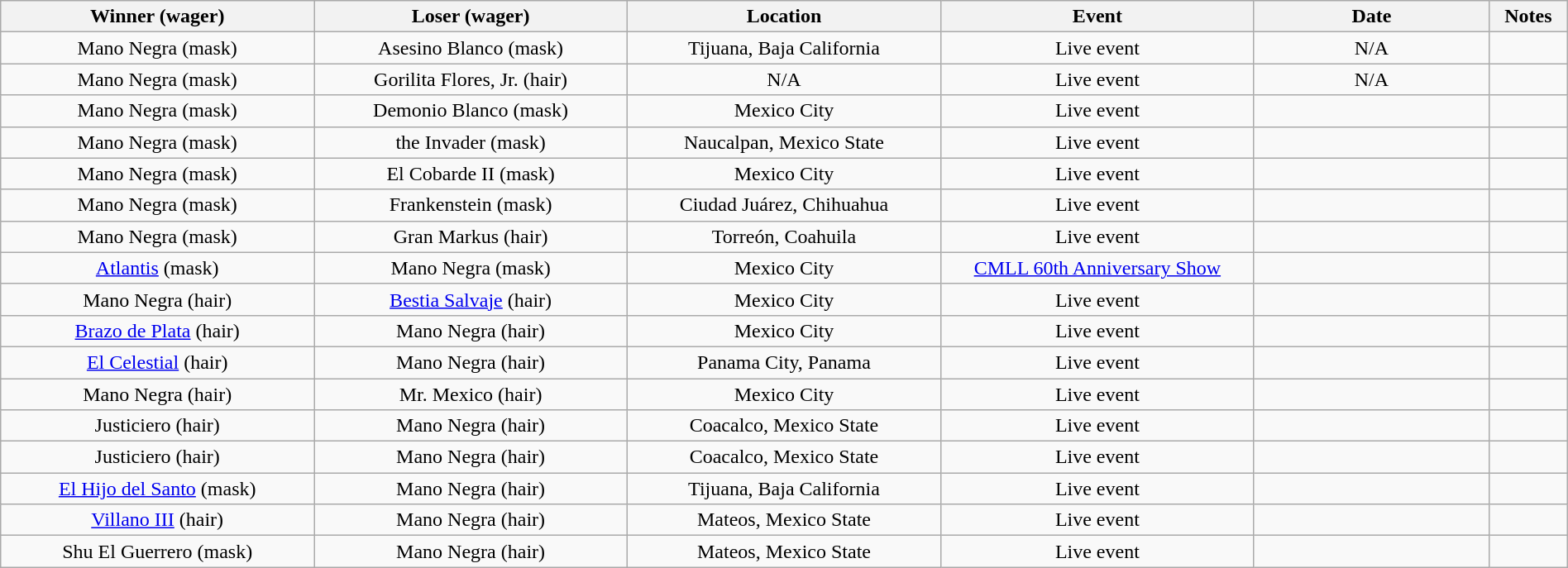<table class="wikitable sortable" width=100%  style="text-align: center">
<tr>
<th width=20% scope="col">Winner (wager)</th>
<th width=20% scope="col">Loser (wager)</th>
<th width=20% scope="col">Location</th>
<th width=20% scope="col">Event</th>
<th width=15% scope="col">Date</th>
<th class="unsortable" width=5% scope="col">Notes</th>
</tr>
<tr>
<td>Mano Negra (mask)</td>
<td>Asesino Blanco (mask)</td>
<td>Tijuana, Baja California</td>
<td>Live event</td>
<td>N/A</td>
<td></td>
</tr>
<tr>
<td>Mano Negra (mask)</td>
<td>Gorilita Flores, Jr. (hair)</td>
<td>N/A</td>
<td>Live event</td>
<td>N/A</td>
<td></td>
</tr>
<tr>
<td>Mano Negra (mask)</td>
<td>Demonio Blanco (mask)</td>
<td>Mexico City</td>
<td>Live event</td>
<td></td>
<td></td>
</tr>
<tr>
<td>Mano Negra (mask)</td>
<td>the Invader (mask)</td>
<td>Naucalpan, Mexico State</td>
<td>Live event</td>
<td></td>
<td></td>
</tr>
<tr>
<td>Mano Negra (mask)</td>
<td>El Cobarde II (mask)</td>
<td>Mexico City</td>
<td>Live event</td>
<td></td>
<td></td>
</tr>
<tr>
<td>Mano Negra (mask)</td>
<td>Frankenstein (mask)</td>
<td>Ciudad Juárez, Chihuahua</td>
<td>Live event</td>
<td></td>
<td></td>
</tr>
<tr>
<td>Mano Negra (mask)</td>
<td>Gran Markus (hair)</td>
<td>Torreón, Coahuila</td>
<td>Live event</td>
<td></td>
<td></td>
</tr>
<tr>
<td><a href='#'>Atlantis</a> (mask)</td>
<td>Mano Negra (mask)</td>
<td>Mexico City</td>
<td><a href='#'>CMLL 60th Anniversary Show</a></td>
<td></td>
<td></td>
</tr>
<tr>
<td>Mano Negra (hair)</td>
<td><a href='#'>Bestia Salvaje</a> (hair)</td>
<td>Mexico City</td>
<td>Live event</td>
<td></td>
<td></td>
</tr>
<tr>
<td><a href='#'>Brazo de Plata</a> (hair)</td>
<td>Mano Negra (hair)</td>
<td>Mexico City</td>
<td>Live event</td>
<td></td>
<td></td>
</tr>
<tr>
<td><a href='#'>El Celestial</a> (hair)</td>
<td>Mano Negra (hair)</td>
<td>Panama City, Panama</td>
<td>Live event</td>
<td></td>
<td></td>
</tr>
<tr>
<td>Mano Negra (hair)</td>
<td>Mr. Mexico (hair)</td>
<td>Mexico City</td>
<td>Live event</td>
<td></td>
<td></td>
</tr>
<tr>
<td>Justiciero (hair)</td>
<td>Mano Negra (hair)</td>
<td>Coacalco, Mexico State</td>
<td>Live event</td>
<td></td>
<td></td>
</tr>
<tr>
<td>Justiciero (hair)</td>
<td>Mano Negra (hair)</td>
<td>Coacalco, Mexico State</td>
<td>Live event</td>
<td></td>
<td></td>
</tr>
<tr>
<td><a href='#'>El Hijo del Santo</a> (mask)</td>
<td>Mano Negra (hair)</td>
<td>Tijuana, Baja California</td>
<td>Live event</td>
<td></td>
<td></td>
</tr>
<tr>
<td><a href='#'>Villano III</a> (hair)</td>
<td>Mano Negra (hair)</td>
<td>Mateos, Mexico State</td>
<td>Live event</td>
<td></td>
<td> </td>
</tr>
<tr>
<td>Shu El Guerrero (mask)</td>
<td>Mano Negra (hair)</td>
<td>Mateos, Mexico State</td>
<td>Live event</td>
<td></td>
<td></td>
</tr>
</table>
